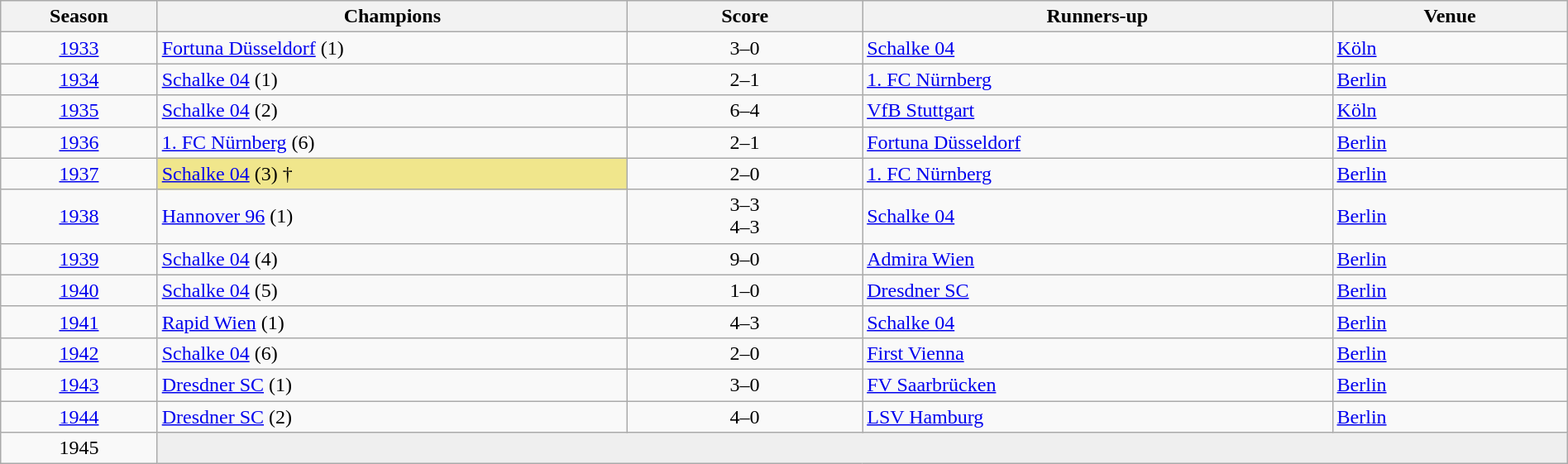<table class="sortable wikitable" width=100%>
<tr>
<th style="width:10%;">Season</th>
<th style="width:30%;">Champions</th>
<th style="width:15%;">Score</th>
<th style="width:30%;">Runners-up</th>
<th style="width:15%;">Venue</th>
</tr>
<tr>
<td align=center><a href='#'>1933</a></td>
<td><a href='#'>Fortuna Düsseldorf</a> (1)</td>
<td align=center>3–0</td>
<td><a href='#'>Schalke 04</a></td>
<td><a href='#'>Köln</a></td>
</tr>
<tr>
<td align=center><a href='#'>1934</a></td>
<td><a href='#'>Schalke 04</a> (1)</td>
<td align=center>2–1</td>
<td><a href='#'>1. FC Nürnberg</a></td>
<td><a href='#'>Berlin</a></td>
</tr>
<tr>
<td align=center><a href='#'>1935</a></td>
<td><a href='#'>Schalke 04</a> (2)</td>
<td align=center>6–4</td>
<td><a href='#'>VfB Stuttgart</a></td>
<td><a href='#'>Köln</a></td>
</tr>
<tr>
<td align=center><a href='#'>1936</a></td>
<td><a href='#'>1. FC Nürnberg</a> (6)</td>
<td align=center>2–1 </td>
<td><a href='#'>Fortuna Düsseldorf</a></td>
<td><a href='#'>Berlin</a></td>
</tr>
<tr>
<td align=center><a href='#'>1937</a></td>
<td bgcolor=#F0E68C><a href='#'>Schalke 04</a> (3) †</td>
<td align=center>2–0</td>
<td><a href='#'>1. FC Nürnberg</a></td>
<td><a href='#'>Berlin</a></td>
</tr>
<tr>
<td align=center><a href='#'>1938</a></td>
<td><a href='#'>Hannover 96</a> (1)</td>
<td align=center>3–3 <br>4–3 </td>
<td><a href='#'>Schalke 04</a></td>
<td><a href='#'>Berlin</a></td>
</tr>
<tr>
<td align=center><a href='#'>1939</a></td>
<td><a href='#'>Schalke 04</a> (4)</td>
<td align=center>9–0</td>
<td><a href='#'>Admira Wien</a></td>
<td><a href='#'>Berlin</a></td>
</tr>
<tr>
<td align=center><a href='#'>1940</a></td>
<td><a href='#'>Schalke 04</a> (5)</td>
<td align=center>1–0</td>
<td><a href='#'>Dresdner SC</a></td>
<td><a href='#'>Berlin</a></td>
</tr>
<tr>
<td align=center><a href='#'>1941</a></td>
<td><a href='#'>Rapid Wien</a> (1)</td>
<td align=center>4–3</td>
<td><a href='#'>Schalke 04</a></td>
<td><a href='#'>Berlin</a></td>
</tr>
<tr>
<td align=center><a href='#'>1942</a></td>
<td><a href='#'>Schalke 04</a> (6)</td>
<td align=center>2–0</td>
<td><a href='#'>First Vienna</a></td>
<td><a href='#'>Berlin</a></td>
</tr>
<tr>
<td align=center><a href='#'>1943</a></td>
<td><a href='#'>Dresdner SC</a> (1)</td>
<td align=center>3–0</td>
<td><a href='#'>FV Saarbrücken</a></td>
<td><a href='#'>Berlin</a></td>
</tr>
<tr>
<td align=center><a href='#'>1944</a></td>
<td><a href='#'>Dresdner SC</a> (2)</td>
<td align=center>4–0</td>
<td><a href='#'>LSV Hamburg</a></td>
<td><a href='#'>Berlin</a></td>
</tr>
<tr>
<td align=center>1945</td>
<td colspan=4 style=background:#efefef></td>
</tr>
</table>
